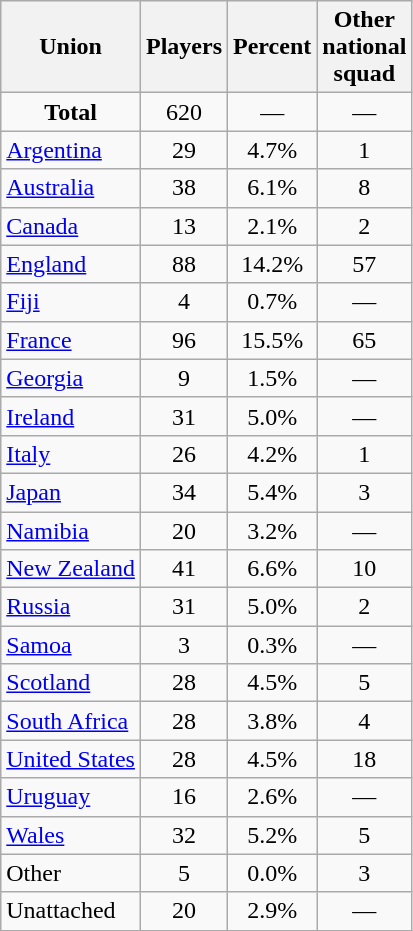<table class="wikitable sortable" style="text-align:center">
<tr>
<th>Union</th>
<th>Players</th>
<th>Percent</th>
<th>Other<br>national<br>squad</th>
</tr>
<tr>
<td><strong>Total</strong></td>
<td>620</td>
<td>—</td>
<td>—</td>
</tr>
<tr>
<td align="left"> <a href='#'>Argentina</a></td>
<td>29</td>
<td>4.7%</td>
<td>1</td>
</tr>
<tr>
<td align="left"> <a href='#'>Australia</a></td>
<td>38</td>
<td>6.1%</td>
<td>8</td>
</tr>
<tr>
<td align="left"> <a href='#'>Canada</a></td>
<td>13</td>
<td>2.1%</td>
<td>2</td>
</tr>
<tr>
<td align="left"> <a href='#'>England</a></td>
<td>88</td>
<td>14.2%</td>
<td>57</td>
</tr>
<tr>
<td align="left"> <a href='#'>Fiji</a></td>
<td>4</td>
<td>0.7%</td>
<td>—</td>
</tr>
<tr>
<td align="left"> <a href='#'>France</a></td>
<td>96</td>
<td>15.5%</td>
<td>65</td>
</tr>
<tr>
<td align="left"> <a href='#'>Georgia</a></td>
<td>9</td>
<td>1.5%</td>
<td>—</td>
</tr>
<tr>
<td align="left"> <a href='#'>Ireland</a></td>
<td>31</td>
<td>5.0%</td>
<td>—</td>
</tr>
<tr>
<td align="left"> <a href='#'>Italy</a></td>
<td>26</td>
<td>4.2%</td>
<td>1</td>
</tr>
<tr>
<td align="left"> <a href='#'>Japan</a></td>
<td>34</td>
<td>5.4%</td>
<td>3</td>
</tr>
<tr>
<td align="left"> <a href='#'>Namibia</a></td>
<td>20</td>
<td>3.2%</td>
<td>—</td>
</tr>
<tr>
<td align="left"> <a href='#'>New Zealand</a></td>
<td>41</td>
<td>6.6%</td>
<td>10</td>
</tr>
<tr>
<td align="left"> <a href='#'>Russia</a></td>
<td>31</td>
<td>5.0%</td>
<td>2</td>
</tr>
<tr>
<td align="left"> <a href='#'>Samoa</a></td>
<td>3</td>
<td>0.3%</td>
<td>—</td>
</tr>
<tr>
<td align="left"> <a href='#'>Scotland</a></td>
<td>28</td>
<td>4.5%</td>
<td>5</td>
</tr>
<tr>
<td align="left"> <a href='#'>South Africa</a></td>
<td>28</td>
<td>3.8%</td>
<td>4</td>
</tr>
<tr>
<td align="left"> <a href='#'>United States</a></td>
<td>28</td>
<td>4.5%</td>
<td>18</td>
</tr>
<tr>
<td align="left"> <a href='#'>Uruguay</a></td>
<td>16</td>
<td>2.6%</td>
<td>—</td>
</tr>
<tr>
<td align="left"> <a href='#'>Wales</a></td>
<td>32</td>
<td>5.2%</td>
<td>5</td>
</tr>
<tr>
<td align="left">Other</td>
<td>5</td>
<td>0.0%</td>
<td>3</td>
</tr>
<tr>
<td align="left">Unattached</td>
<td>20</td>
<td>2.9%</td>
<td>—</td>
</tr>
</table>
